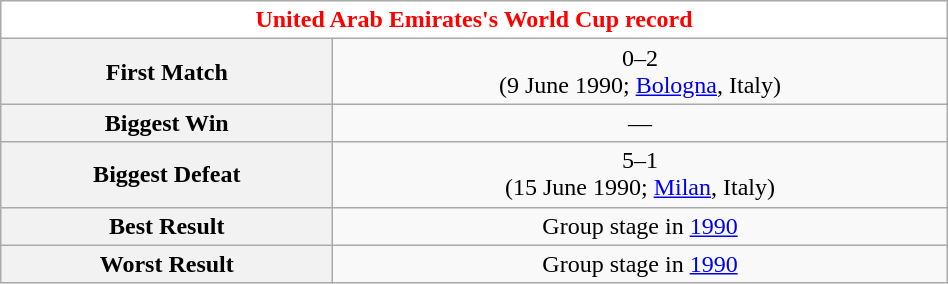<table class="wikitable collapsible collapsed" style="width:50%; text-align:center;">
<tr>
<th style="background:white;color:red;" colspan="6"><strong>United Arab Emirates's World Cup record</strong></th>
</tr>
<tr>
<th>First Match</th>
<td> 0–2 <br>(9 June 1990; <a href='#'>Bologna</a>, Italy)</td>
</tr>
<tr>
<th>Biggest Win</th>
<td align=center>—</td>
</tr>
<tr>
<th>Biggest Defeat</th>
<td> 5–1 <br>(15 June 1990; <a href='#'>Milan</a>, Italy)</td>
</tr>
<tr>
<th>Best Result</th>
<td>Group stage in <a href='#'>1990</a></td>
</tr>
<tr>
<th>Worst Result</th>
<td>Group stage in <a href='#'>1990</a></td>
</tr>
</table>
